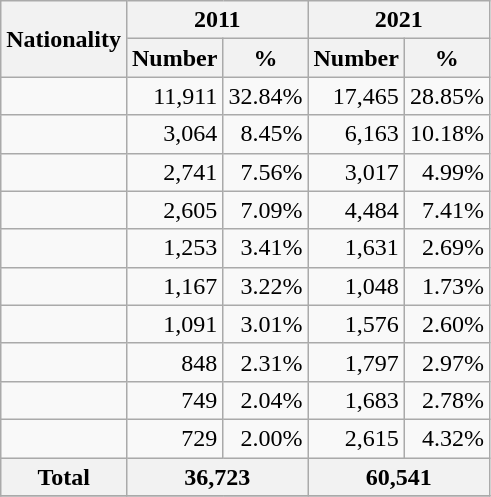<table class="wikitable sortable static-row-numbers">
<tr>
<th rowspan="2">Nationality</th>
<th colspan="2">2011</th>
<th colspan="2">2021</th>
</tr>
<tr>
<th>Number</th>
<th>%</th>
<th>Number</th>
<th>%</th>
</tr>
<tr>
<td></td>
<td style="text-align:right;">11,911</td>
<td style="text-align:right;">32.84%</td>
<td style="text-align:right;">17,465</td>
<td style="text-align:right;">28.85%</td>
</tr>
<tr>
<td></td>
<td style="text-align:right;">3,064</td>
<td style="text-align:right;">8.45%</td>
<td style="text-align:right;">6,163</td>
<td style="text-align:right;">10.18%</td>
</tr>
<tr>
<td></td>
<td style="text-align:right;">2,741</td>
<td style="text-align:right;">7.56%</td>
<td style="text-align:right;">3,017</td>
<td style="text-align:right;">4.99%</td>
</tr>
<tr>
<td></td>
<td style="text-align:right;">2,605</td>
<td style="text-align:right;">7.09%</td>
<td style="text-align:right;">4,484</td>
<td style="text-align:right;">7.41%</td>
</tr>
<tr>
<td></td>
<td style="text-align:right;">1,253</td>
<td style="text-align:right;">3.41%</td>
<td style="text-align:right;">1,631</td>
<td style="text-align:right;">2.69%</td>
</tr>
<tr>
<td></td>
<td style="text-align:right;">1,167</td>
<td style="text-align:right;">3.22%</td>
<td style="text-align:right;">1,048</td>
<td style="text-align:right;">1.73%</td>
</tr>
<tr>
<td></td>
<td style="text-align:right;">1,091</td>
<td style="text-align:right;">3.01%</td>
<td style="text-align:right;">1,576</td>
<td style="text-align:right;">2.60%</td>
</tr>
<tr>
<td></td>
<td style="text-align:right;">848</td>
<td style="text-align:right;">2.31%</td>
<td style="text-align:right;">1,797</td>
<td style="text-align:right;">2.97%</td>
</tr>
<tr>
<td></td>
<td style="text-align:right;">749</td>
<td style="text-align:right;">2.04%</td>
<td style="text-align:right;">1,683</td>
<td style="text-align:right;">2.78%</td>
</tr>
<tr>
<td></td>
<td style="text-align:right;">729</td>
<td style="text-align:right;">2.00%</td>
<td style="text-align:right;">2,615</td>
<td style="text-align:right;">4.32%</td>
</tr>
<tr>
<th>Total</th>
<th colspan="2">36,723</th>
<th colspan="2">60,541</th>
</tr>
<tr>
</tr>
</table>
